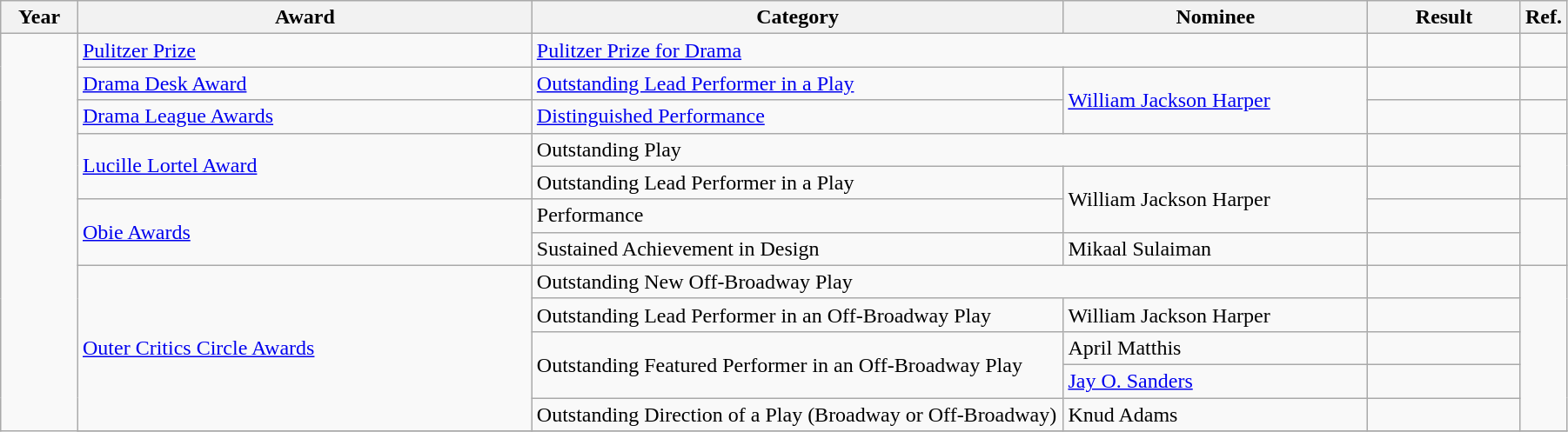<table class="wikitable" width="95%">
<tr>
<th width="5%">Year</th>
<th width="30%">Award</th>
<th width="35%">Category</th>
<th width="20%">Nominee</th>
<th width="10%">Result</th>
<th class=unsortable>Ref.</th>
</tr>
<tr>
<td rowspan=15></td>
<td><a href='#'>Pulitzer Prize</a></td>
<td colspan=2><a href='#'>Pulitzer Prize for Drama</a></td>
<td></td>
<td></td>
</tr>
<tr>
<td><a href='#'>Drama Desk Award</a></td>
<td><a href='#'>Outstanding Lead Performer in a Play</a></td>
<td rowspan="2"><a href='#'>William Jackson Harper</a></td>
<td></td>
<td></td>
</tr>
<tr>
<td><a href='#'>Drama League Awards</a></td>
<td><a href='#'>Distinguished Performance</a></td>
<td></td>
<td></td>
</tr>
<tr>
<td rowspan=2><a href='#'>Lucille Lortel Award</a></td>
<td colspan=2>Outstanding Play</td>
<td></td>
<td rowspan=2></td>
</tr>
<tr>
<td>Outstanding Lead Performer in a Play</td>
<td rowspan=2>William Jackson Harper</td>
<td></td>
</tr>
<tr>
<td rowspan=2><a href='#'>Obie Awards</a></td>
<td>Performance</td>
<td></td>
<td rowspan=2></td>
</tr>
<tr>
<td>Sustained Achievement in Design</td>
<td>Mikaal Sulaiman</td>
<td></td>
</tr>
<tr>
<td rowspan=5><a href='#'>Outer Critics Circle Awards</a></td>
<td colspan=2>Outstanding New Off-Broadway Play</td>
<td></td>
<td rowspan=5></td>
</tr>
<tr>
<td>Outstanding Lead Performer in an Off-Broadway Play</td>
<td>William Jackson Harper</td>
<td></td>
</tr>
<tr>
<td rowspan=2>Outstanding Featured Performer in an Off-Broadway Play</td>
<td>April Matthis</td>
<td></td>
</tr>
<tr>
<td><a href='#'>Jay O. Sanders</a></td>
<td></td>
</tr>
<tr>
<td>Outstanding Direction of a Play (Broadway or Off-Broadway)</td>
<td>Knud Adams</td>
<td></td>
</tr>
<tr>
</tr>
</table>
